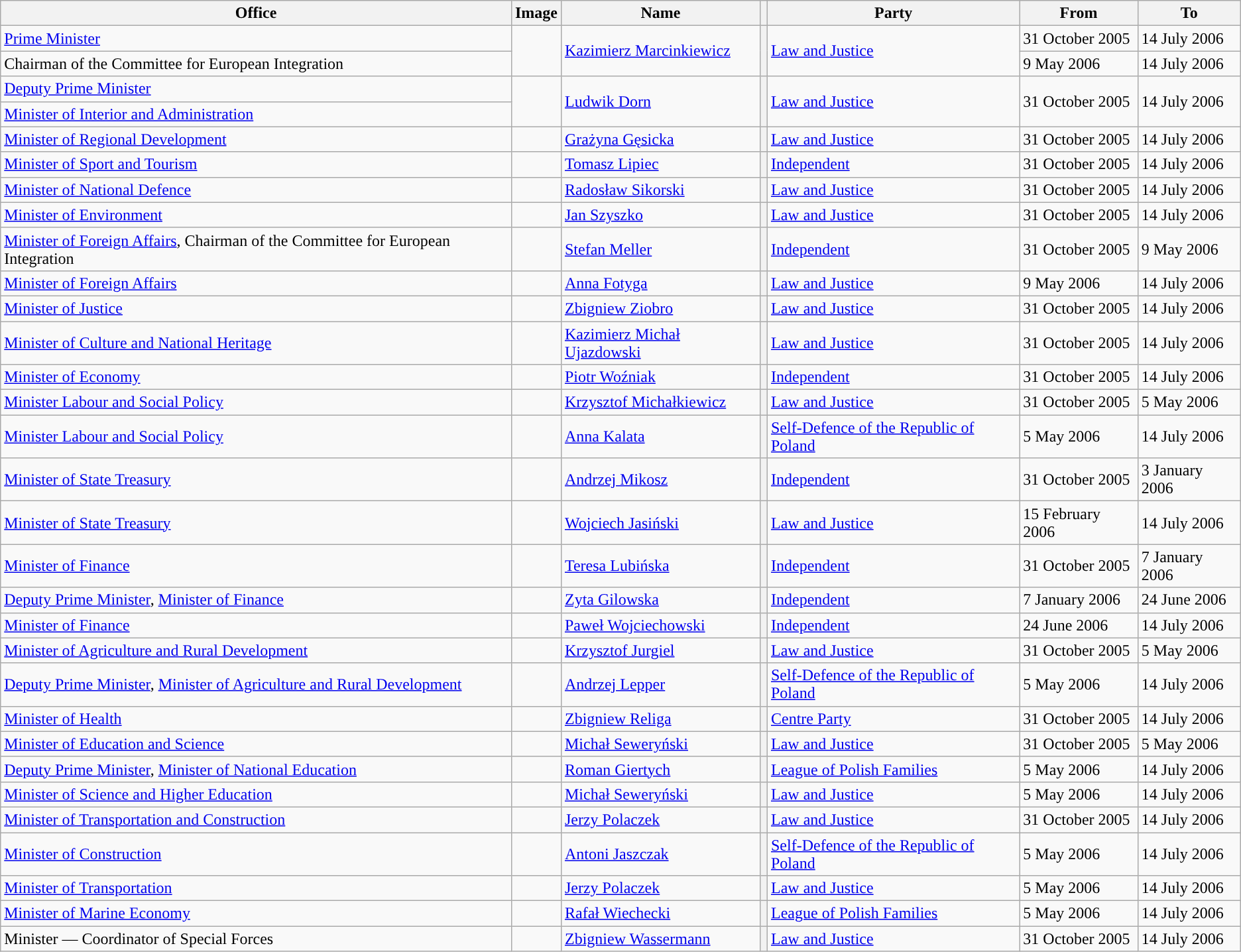<table class="wikitable">
<tr>
<th>Office</th>
<th>Image</th>
<th>Name</th>
<th></th>
<th>Party</th>
<th>From</th>
<th>To</th>
</tr>
<tr>
<td><a href='#'>Prime Minister</a></td>
<td rowspan="2"></td>
<td rowspan="2"><a href='#'>Kazimierz Marcinkiewicz</a></td>
<th rowspan="2" style="background:"></th>
<td rowspan="2"><a href='#'>Law and Justice</a></td>
<td>31 October  2005</td>
<td>14 July 2006</td>
</tr>
<tr>
<td>Chairman of the Committee for European Integration</td>
<td>9 May 2006</td>
<td>14 July 2006</td>
</tr>
<tr>
<td><a href='#'>Deputy Prime Minister</a></td>
<td rowspan="2"></td>
<td rowspan="2"><a href='#'>Ludwik Dorn</a></td>
<th rowspan="2" style="background:"></th>
<td rowspan="2"><a href='#'>Law and Justice</a></td>
<td rowspan="2">31 October 2005</td>
<td rowspan="2">14 July 2006</td>
</tr>
<tr>
<td><a href='#'>Minister of Interior and Administration</a></td>
</tr>
<tr>
<td><a href='#'>Minister of Regional Development</a></td>
<td></td>
<td><a href='#'>Grażyna Gęsicka</a></td>
<th style="background:"></th>
<td><a href='#'>Law and Justice</a></td>
<td>31 October 2005</td>
<td>14 July 2006</td>
</tr>
<tr>
<td><a href='#'>Minister of Sport and Tourism</a></td>
<td></td>
<td><a href='#'>Tomasz Lipiec</a></td>
<th style="background:"></th>
<td><a href='#'>Independent</a></td>
<td>31 October 2005</td>
<td>14 July 2006</td>
</tr>
<tr>
<td><a href='#'>Minister of National Defence</a></td>
<td></td>
<td><a href='#'>Radosław Sikorski</a></td>
<th style="background:"></th>
<td><a href='#'>Law and Justice</a></td>
<td>31 October 2005</td>
<td>14 July 2006</td>
</tr>
<tr>
<td><a href='#'>Minister of Environment</a></td>
<td></td>
<td><a href='#'>Jan Szyszko</a></td>
<th style="background:"></th>
<td><a href='#'>Law and Justice</a></td>
<td>31 October 2005</td>
<td>14 July 2006</td>
</tr>
<tr>
<td><a href='#'>Minister of Foreign Affairs</a>, Chairman of the Committee for European Integration</td>
<td></td>
<td><a href='#'>Stefan Meller</a></td>
<th style="background:"></th>
<td><a href='#'>Independent</a></td>
<td>31 October 2005</td>
<td>9 May 2006</td>
</tr>
<tr>
<td><a href='#'>Minister of Foreign Affairs</a></td>
<td></td>
<td><a href='#'>Anna Fotyga</a></td>
<th style="background:"></th>
<td><a href='#'>Law and Justice</a></td>
<td>9 May 2006</td>
<td>14 July 2006</td>
</tr>
<tr>
<td><a href='#'>Minister of Justice</a></td>
<td></td>
<td><a href='#'>Zbigniew Ziobro</a></td>
<th style="background:"></th>
<td><a href='#'>Law and Justice</a></td>
<td>31 October 2005</td>
<td>14 July 2006</td>
</tr>
<tr>
<td><a href='#'>Minister of Culture and National Heritage</a></td>
<td></td>
<td><a href='#'>Kazimierz Michał Ujazdowski</a></td>
<th style="background:"></th>
<td><a href='#'>Law and Justice</a></td>
<td>31 October 2005</td>
<td>14 July 2006</td>
</tr>
<tr>
<td><a href='#'>Minister of Economy</a></td>
<td></td>
<td><a href='#'>Piotr Woźniak</a></td>
<th style="background:"></th>
<td><a href='#'>Independent</a></td>
<td>31 October 2005</td>
<td>14 July 2006</td>
</tr>
<tr>
<td><a href='#'>Minister Labour and Social Policy</a></td>
<td></td>
<td><a href='#'>Krzysztof Michałkiewicz</a></td>
<th style="background:"></th>
<td><a href='#'>Law and Justice</a></td>
<td>31 October 2005</td>
<td>5 May 2006</td>
</tr>
<tr>
<td><a href='#'>Minister Labour and Social Policy</a></td>
<td></td>
<td><a href='#'>Anna Kalata</a></td>
<th style="background:"></th>
<td><a href='#'>Self-Defence of the Republic of Poland</a></td>
<td>5 May 2006</td>
<td>14 July 2006</td>
</tr>
<tr>
<td><a href='#'>Minister of State Treasury</a></td>
<td></td>
<td><a href='#'>Andrzej Mikosz</a></td>
<th style="background:"></th>
<td><a href='#'>Independent</a></td>
<td>31 October 2005</td>
<td>3 January 2006</td>
</tr>
<tr>
<td><a href='#'>Minister of State Treasury</a></td>
<td></td>
<td><a href='#'>Wojciech Jasiński</a></td>
<th style="background:"></th>
<td><a href='#'>Law and Justice</a></td>
<td>15 February 2006</td>
<td>14 July 2006</td>
</tr>
<tr>
<td><a href='#'>Minister of Finance</a></td>
<td></td>
<td><a href='#'>Teresa Lubińska</a></td>
<th style="background:"></th>
<td><a href='#'>Independent</a></td>
<td>31 October 2005</td>
<td>7 January 2006</td>
</tr>
<tr>
<td><a href='#'>Deputy Prime Minister</a>, <a href='#'>Minister of Finance</a></td>
<td></td>
<td><a href='#'>Zyta Gilowska</a></td>
<th style="background:"></th>
<td><a href='#'>Independent</a></td>
<td>7 January 2006</td>
<td>24 June 2006</td>
</tr>
<tr>
<td><a href='#'>Minister of Finance</a></td>
<td></td>
<td><a href='#'>Paweł Wojciechowski</a></td>
<th style="background:"></th>
<td><a href='#'>Independent</a></td>
<td>24 June 2006</td>
<td>14 July 2006</td>
</tr>
<tr>
<td><a href='#'>Minister of Agriculture and Rural Development</a></td>
<td></td>
<td><a href='#'>Krzysztof Jurgiel</a></td>
<th style="background:"></th>
<td><a href='#'>Law and Justice</a></td>
<td>31 October 2005</td>
<td>5 May 2006</td>
</tr>
<tr>
<td><a href='#'>Deputy Prime Minister</a>, <a href='#'>Minister of Agriculture and Rural Development</a></td>
<td></td>
<td><a href='#'>Andrzej Lepper</a></td>
<th style="background:"></th>
<td><a href='#'>Self-Defence of the Republic of Poland</a></td>
<td>5 May 2006</td>
<td>14 July 2006</td>
</tr>
<tr>
<td><a href='#'>Minister of Health</a></td>
<td></td>
<td><a href='#'>Zbigniew Religa</a></td>
<th style="background:"></th>
<td><a href='#'>Centre Party</a></td>
<td>31 October 2005</td>
<td>14 July 2006</td>
</tr>
<tr>
<td><a href='#'>Minister of Education and Science</a></td>
<td></td>
<td><a href='#'>Michał Seweryński</a></td>
<th style="background:"></th>
<td><a href='#'>Law and Justice</a></td>
<td>31 October 2005</td>
<td>5 May 2006</td>
</tr>
<tr>
<td><a href='#'>Deputy Prime Minister</a>, <a href='#'>Minister of National Education</a></td>
<td></td>
<td><a href='#'>Roman Giertych</a></td>
<th style="background:"></th>
<td><a href='#'>League of Polish Families</a></td>
<td>5 May 2006</td>
<td>14 July 2006</td>
</tr>
<tr>
<td><a href='#'>Minister of Science and Higher Education</a></td>
<td></td>
<td><a href='#'>Michał Seweryński</a></td>
<th style="background:"></th>
<td><a href='#'>Law and Justice</a></td>
<td>5 May 2006</td>
<td>14 July 2006</td>
</tr>
<tr>
<td><a href='#'>Minister of Transportation and Construction</a></td>
<td></td>
<td><a href='#'>Jerzy Polaczek</a></td>
<th style="background:"></th>
<td><a href='#'>Law and Justice</a></td>
<td>31 October 2005</td>
<td>14 July 2006</td>
</tr>
<tr>
<td><a href='#'>Minister of Construction</a></td>
<td></td>
<td><a href='#'>Antoni Jaszczak</a></td>
<th style="background:"></th>
<td><a href='#'>Self-Defence of the Republic of Poland</a></td>
<td>5 May 2006</td>
<td>14 July 2006</td>
</tr>
<tr>
<td><a href='#'>Minister of Transportation</a></td>
<td></td>
<td><a href='#'>Jerzy Polaczek</a></td>
<th style="background:"></th>
<td><a href='#'>Law and Justice</a></td>
<td>5 May 2006</td>
<td>14 July 2006</td>
</tr>
<tr>
<td><a href='#'>Minister of Marine Economy</a></td>
<td></td>
<td><a href='#'>Rafał Wiechecki</a></td>
<th style="background:"></th>
<td><a href='#'>League of Polish Families</a></td>
<td>5 May 2006</td>
<td>14 July 2006</td>
</tr>
<tr>
<td>Minister — Coordinator of Special Forces</td>
<td></td>
<td><a href='#'>Zbigniew Wassermann</a></td>
<th style="background:"></th>
<td><a href='#'>Law and Justice</a></td>
<td>31 October 2005</td>
<td>14 July 2006</td>
</tr>
</table>
